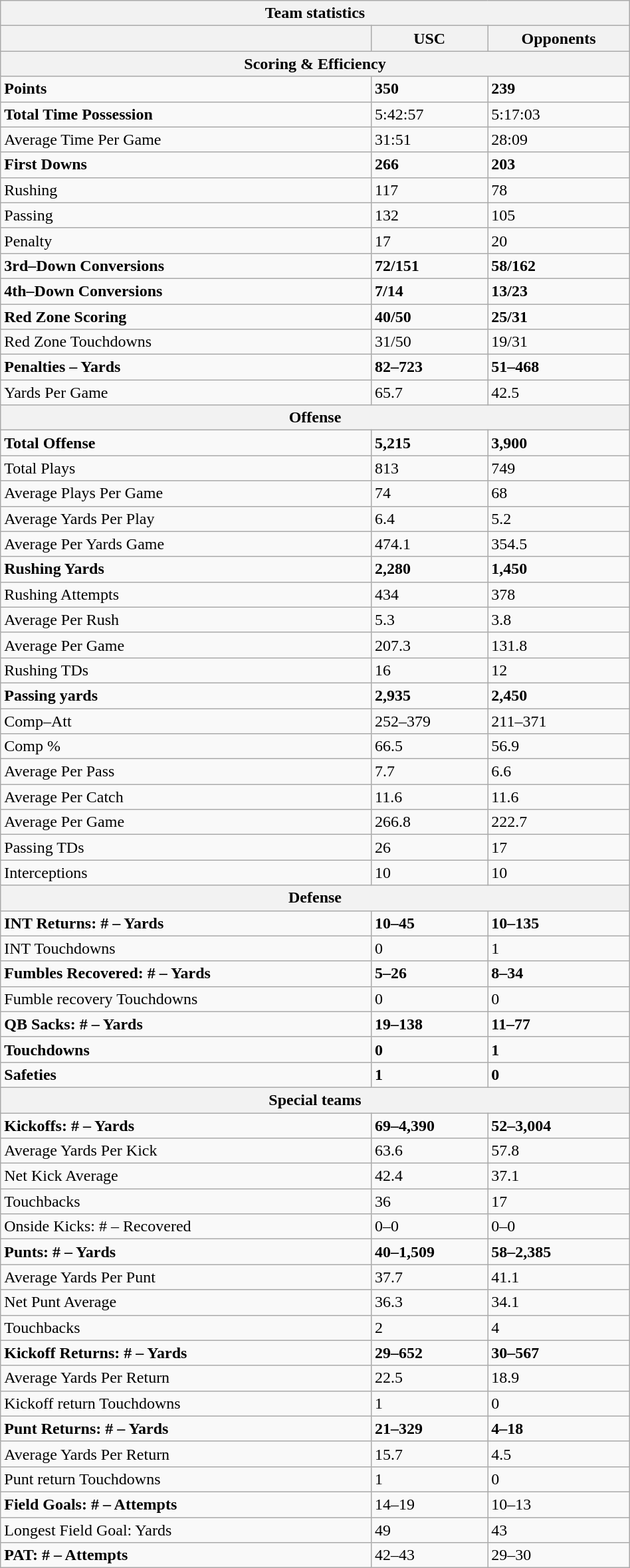<table style="width:50%;" class="wikitable collapsible collapsed">
<tr>
<th colspan="3">Team statistics</th>
</tr>
<tr>
<th></th>
<th>USC</th>
<th>Opponents</th>
</tr>
<tr>
<th colspan="3">Scoring & Efficiency</th>
</tr>
<tr>
<td><strong>Points</strong></td>
<td><strong> 350 </strong></td>
<td><strong> 239 </strong></td>
</tr>
<tr>
<td><strong>Total Time Possession</strong></td>
<td>5:42:57</td>
<td>5:17:03</td>
</tr>
<tr>
<td>Average Time Per Game</td>
<td>31:51</td>
<td>28:09</td>
</tr>
<tr>
<td><strong>First Downs</strong></td>
<td><strong>266</strong></td>
<td><strong> 203 </strong></td>
</tr>
<tr>
<td>Rushing</td>
<td>117</td>
<td>78</td>
</tr>
<tr>
<td>Passing</td>
<td>132</td>
<td>105</td>
</tr>
<tr>
<td>Penalty</td>
<td>17</td>
<td>20</td>
</tr>
<tr>
<td><strong>3rd–Down Conversions</strong></td>
<td><strong>72/151 </strong></td>
<td><strong>58/162 </strong></td>
</tr>
<tr>
<td><strong>4th–Down Conversions</strong></td>
<td><strong>7/14 </strong></td>
<td><strong>13/23 </strong></td>
</tr>
<tr>
<td><strong>Red Zone Scoring</strong></td>
<td><strong>40/50 </strong></td>
<td><strong>25/31 </strong></td>
</tr>
<tr>
<td>Red Zone Touchdowns</td>
<td>31/50</td>
<td>19/31</td>
</tr>
<tr>
<td><strong>Penalties – Yards</strong></td>
<td><strong> 82–723</strong></td>
<td><strong> 51–468</strong></td>
</tr>
<tr>
<td>Yards Per Game</td>
<td>65.7</td>
<td>42.5</td>
</tr>
<tr>
<th colspan="3">Offense</th>
</tr>
<tr>
<td><strong>Total Offense</strong></td>
<td><strong> 5,215 </strong></td>
<td><strong> 3,900 </strong></td>
</tr>
<tr>
<td>Total Plays</td>
<td>813</td>
<td>749</td>
</tr>
<tr>
<td>Average Plays Per Game</td>
<td>74</td>
<td>68</td>
</tr>
<tr>
<td>Average Yards Per Play</td>
<td>6.4</td>
<td>5.2</td>
</tr>
<tr>
<td>Average Per Yards Game</td>
<td>474.1</td>
<td>354.5</td>
</tr>
<tr>
<td><strong>Rushing Yards</strong></td>
<td><strong> 2,280 </strong></td>
<td><strong> 1,450 </strong></td>
</tr>
<tr>
<td>Rushing Attempts</td>
<td>434</td>
<td>378</td>
</tr>
<tr>
<td>Average Per Rush</td>
<td>5.3</td>
<td>3.8</td>
</tr>
<tr>
<td>Average Per Game</td>
<td>207.3</td>
<td>131.8</td>
</tr>
<tr>
<td>Rushing TDs</td>
<td>16</td>
<td>12</td>
</tr>
<tr>
<td><strong>Passing yards</strong></td>
<td><strong> 2,935 </strong></td>
<td><strong> 2,450 </strong></td>
</tr>
<tr>
<td>Comp–Att</td>
<td>252–379</td>
<td>211–371</td>
</tr>
<tr>
<td>Comp %</td>
<td>66.5</td>
<td>56.9</td>
</tr>
<tr>
<td>Average Per Pass</td>
<td>7.7</td>
<td>6.6</td>
</tr>
<tr>
<td>Average Per Catch</td>
<td>11.6</td>
<td>11.6</td>
</tr>
<tr>
<td>Average Per Game</td>
<td>266.8</td>
<td>222.7</td>
</tr>
<tr>
<td>Passing TDs</td>
<td>26</td>
<td>17</td>
</tr>
<tr>
<td>Interceptions</td>
<td>10</td>
<td>10</td>
</tr>
<tr>
<th colspan="3">Defense</th>
</tr>
<tr>
<td><strong>INT Returns: # – Yards</strong></td>
<td><strong> 10–45 </strong></td>
<td><strong> 10–135 </strong></td>
</tr>
<tr>
<td>INT Touchdowns</td>
<td>0</td>
<td>1</td>
</tr>
<tr>
<td><strong>Fumbles Recovered: # – Yards</strong></td>
<td><strong> 5–26 </strong></td>
<td><strong> 8–34 </strong></td>
</tr>
<tr>
<td>Fumble recovery Touchdowns</td>
<td>0</td>
<td>0</td>
</tr>
<tr>
<td><strong>QB Sacks: # – Yards</strong></td>
<td><strong> 19–138 </strong></td>
<td><strong> 11–77 </strong></td>
</tr>
<tr>
<td><strong>Touchdowns</strong></td>
<td><strong>0</strong></td>
<td><strong>1</strong></td>
</tr>
<tr>
<td><strong>Safeties</strong></td>
<td><strong>1</strong></td>
<td><strong>0</strong></td>
</tr>
<tr>
<th colspan="3">Special teams</th>
</tr>
<tr>
<td><strong>Kickoffs: # – Yards</strong></td>
<td><strong> 69–4,390 </strong></td>
<td><strong> 52–3,004 </strong></td>
</tr>
<tr>
<td>Average Yards Per Kick</td>
<td>63.6</td>
<td>57.8</td>
</tr>
<tr>
<td>Net Kick Average</td>
<td>42.4</td>
<td>37.1</td>
</tr>
<tr>
<td>Touchbacks</td>
<td>36</td>
<td>17</td>
</tr>
<tr>
<td>Onside Kicks: # – Recovered</td>
<td>0–0</td>
<td>0–0</td>
</tr>
<tr>
<td><strong>Punts: # – Yards</strong></td>
<td><strong> 40–1,509 </strong></td>
<td><strong> 58–2,385 </strong></td>
</tr>
<tr>
<td>Average Yards Per Punt</td>
<td>37.7</td>
<td>41.1</td>
</tr>
<tr>
<td>Net Punt Average</td>
<td>36.3</td>
<td>34.1</td>
</tr>
<tr>
<td>Touchbacks</td>
<td>2</td>
<td>4</td>
</tr>
<tr>
<td><strong>Kickoff Returns: # – Yards</strong></td>
<td><strong> 29–652</strong></td>
<td><strong> 30–567 </strong></td>
</tr>
<tr>
<td>Average Yards Per Return</td>
<td>22.5</td>
<td>18.9</td>
</tr>
<tr>
<td>Kickoff return Touchdowns</td>
<td>1</td>
<td>0</td>
</tr>
<tr>
<td><strong>Punt Returns: # – Yards</strong></td>
<td><strong> 21–329 </strong></td>
<td><strong> 4–18 </strong></td>
</tr>
<tr>
<td>Average Yards Per Return</td>
<td>15.7</td>
<td>4.5</td>
</tr>
<tr>
<td>Punt return Touchdowns</td>
<td>1</td>
<td>0</td>
</tr>
<tr>
<td><strong>Field Goals: # – Attempts</strong></td>
<td>14–19</td>
<td>10–13</td>
</tr>
<tr>
<td>Longest Field Goal: Yards</td>
<td>49</td>
<td>43</td>
</tr>
<tr>
<td><strong>PAT: # – Attempts</strong></td>
<td>42–43</td>
<td>29–30</td>
</tr>
</table>
